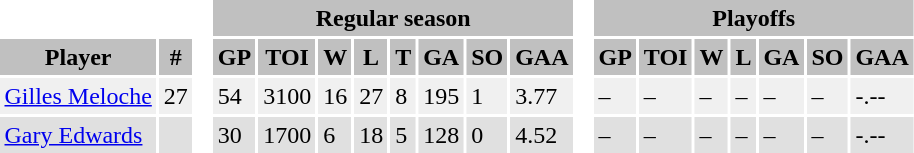<table BORDER="0" CELLPADDING="3" CELLSPACING="2" ID="Table1">
<tr ALIGN="center" bgcolor="#c0c0c0">
<th ALIGN="center" colspan="2" bgcolor="#ffffff"> </th>
<th ALIGN="center" rowspan="99" bgcolor="#ffffff"> </th>
<th ALIGN="center" colspan="8">Regular season</th>
<th ALIGN="center" rowspan="99" bgcolor="#ffffff"> </th>
<th ALIGN="center" colspan="7">Playoffs</th>
</tr>
<tr ALIGN="center" bgcolor="#c0c0c0">
<th ALIGN="center">Player</th>
<th ALIGN="center">#</th>
<th ALIGN="center">GP</th>
<th ALIGN="center">TOI</th>
<th ALIGN="center">W</th>
<th ALIGN="center">L</th>
<th ALIGN="center">T</th>
<th ALIGN="center">GA</th>
<th ALIGN="center">SO</th>
<th ALIGN="center">GAA</th>
<th ALIGN="center">GP</th>
<th ALIGN="center">TOI</th>
<th ALIGN="center">W</th>
<th ALIGN="center">L</th>
<th ALIGN="center">GA</th>
<th ALIGN="center">SO</th>
<th ALIGN="center">GAA</th>
</tr>
<tr bgcolor="#f0f0f0">
<td><a href='#'>Gilles Meloche</a></td>
<td>27</td>
<td>54</td>
<td>3100</td>
<td>16</td>
<td>27</td>
<td>8</td>
<td>195</td>
<td>1</td>
<td>3.77</td>
<td>–</td>
<td>–</td>
<td>–</td>
<td>–</td>
<td>–</td>
<td>–</td>
<td>-.--</td>
</tr>
<tr bgcolor="#e0e0e0">
<td><a href='#'>Gary Edwards</a></td>
<td></td>
<td>30</td>
<td>1700</td>
<td>6</td>
<td>18</td>
<td>5</td>
<td>128</td>
<td>0</td>
<td>4.52</td>
<td>–</td>
<td>–</td>
<td>–</td>
<td>–</td>
<td>–</td>
<td>–</td>
<td>-.--</td>
</tr>
</table>
